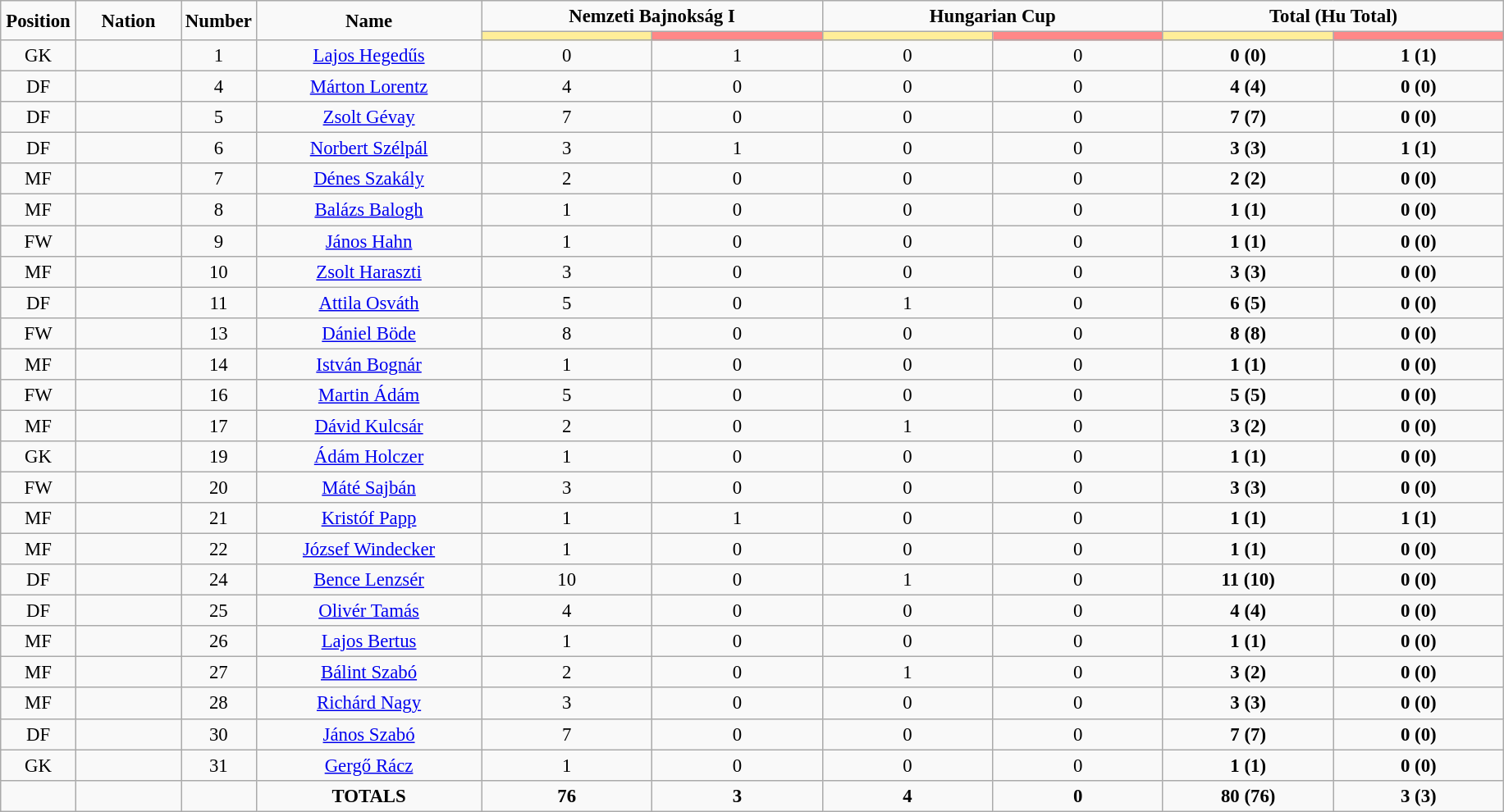<table class="wikitable" style="font-size: 95%; text-align: center;">
<tr style="text-align:center;">
<td rowspan="2"  style="width:5%; "><strong>Position</strong></td>
<td rowspan="2"  style="width:7%; "><strong>Nation</strong></td>
<td rowspan="2"  style="width:5%; "><strong>Number</strong></td>
<td rowspan="2"  style="width:15%; "><strong>Name</strong></td>
<td colspan="2"><strong>Nemzeti Bajnokság I</strong></td>
<td colspan="2"><strong>Hungarian Cup</strong></td>
<td colspan="2"><strong>Total (Hu Total)</strong></td>
</tr>
<tr>
<th style="width:60px; background:#fe9;"></th>
<th style="width:60px; background:#ff8888;"></th>
<th style="width:60px; background:#fe9;"></th>
<th style="width:60px; background:#ff8888;"></th>
<th style="width:60px; background:#fe9;"></th>
<th style="width:60px; background:#ff8888;"></th>
</tr>
<tr>
<td>GK</td>
<td></td>
<td>1</td>
<td><a href='#'>Lajos Hegedűs</a></td>
<td>0</td>
<td>1</td>
<td>0</td>
<td>0</td>
<td><strong>0 (0)</strong></td>
<td><strong>1 (1)</strong></td>
</tr>
<tr>
<td>DF</td>
<td></td>
<td>4</td>
<td><a href='#'>Márton Lorentz</a></td>
<td>4</td>
<td>0</td>
<td>0</td>
<td>0</td>
<td><strong>4 (4)</strong></td>
<td><strong>0 (0)</strong></td>
</tr>
<tr>
<td>DF</td>
<td></td>
<td>5</td>
<td><a href='#'>Zsolt Gévay</a></td>
<td>7</td>
<td>0</td>
<td>0</td>
<td>0</td>
<td><strong>7 (7)</strong></td>
<td><strong>0 (0)</strong></td>
</tr>
<tr>
<td>DF</td>
<td></td>
<td>6</td>
<td><a href='#'>Norbert Szélpál</a></td>
<td>3</td>
<td>1</td>
<td>0</td>
<td>0</td>
<td><strong>3 (3)</strong></td>
<td><strong>1 (1)</strong></td>
</tr>
<tr>
<td>MF</td>
<td></td>
<td>7</td>
<td><a href='#'>Dénes Szakály</a></td>
<td>2</td>
<td>0</td>
<td>0</td>
<td>0</td>
<td><strong>2 (2)</strong></td>
<td><strong>0 (0)</strong></td>
</tr>
<tr>
<td>MF</td>
<td></td>
<td>8</td>
<td><a href='#'>Balázs Balogh</a></td>
<td>1</td>
<td>0</td>
<td>0</td>
<td>0</td>
<td><strong>1 (1)</strong></td>
<td><strong>0 (0)</strong></td>
</tr>
<tr>
<td>FW</td>
<td></td>
<td>9</td>
<td><a href='#'>János Hahn</a></td>
<td>1</td>
<td>0</td>
<td>0</td>
<td>0</td>
<td><strong>1 (1)</strong></td>
<td><strong>0 (0)</strong></td>
</tr>
<tr>
<td>MF</td>
<td></td>
<td>10</td>
<td><a href='#'>Zsolt Haraszti</a></td>
<td>3</td>
<td>0</td>
<td>0</td>
<td>0</td>
<td><strong>3 (3)</strong></td>
<td><strong>0 (0)</strong></td>
</tr>
<tr>
<td>DF</td>
<td></td>
<td>11</td>
<td><a href='#'>Attila Osváth</a></td>
<td>5</td>
<td>0</td>
<td>1</td>
<td>0</td>
<td><strong>6 (5)</strong></td>
<td><strong>0 (0)</strong></td>
</tr>
<tr>
<td>FW</td>
<td></td>
<td>13</td>
<td><a href='#'>Dániel Böde</a></td>
<td>8</td>
<td>0</td>
<td>0</td>
<td>0</td>
<td><strong>8 (8)</strong></td>
<td><strong>0 (0)</strong></td>
</tr>
<tr>
<td>MF</td>
<td></td>
<td>14</td>
<td><a href='#'>István Bognár</a></td>
<td>1</td>
<td>0</td>
<td>0</td>
<td>0</td>
<td><strong>1 (1)</strong></td>
<td><strong>0 (0)</strong></td>
</tr>
<tr>
<td>FW</td>
<td></td>
<td>16</td>
<td><a href='#'>Martin Ádám</a></td>
<td>5</td>
<td>0</td>
<td>0</td>
<td>0</td>
<td><strong>5 (5)</strong></td>
<td><strong>0 (0)</strong></td>
</tr>
<tr>
<td>MF</td>
<td></td>
<td>17</td>
<td><a href='#'>Dávid Kulcsár</a></td>
<td>2</td>
<td>0</td>
<td>1</td>
<td>0</td>
<td><strong>3 (2)</strong></td>
<td><strong>0 (0)</strong></td>
</tr>
<tr>
<td>GK</td>
<td></td>
<td>19</td>
<td><a href='#'>Ádám Holczer</a></td>
<td>1</td>
<td>0</td>
<td>0</td>
<td>0</td>
<td><strong>1 (1)</strong></td>
<td><strong>0 (0)</strong></td>
</tr>
<tr>
<td>FW</td>
<td></td>
<td>20</td>
<td><a href='#'>Máté Sajbán</a></td>
<td>3</td>
<td>0</td>
<td>0</td>
<td>0</td>
<td><strong>3 (3)</strong></td>
<td><strong>0 (0)</strong></td>
</tr>
<tr>
<td>MF</td>
<td></td>
<td>21</td>
<td><a href='#'>Kristóf Papp</a></td>
<td>1</td>
<td>1</td>
<td>0</td>
<td>0</td>
<td><strong>1 (1)</strong></td>
<td><strong>1 (1)</strong></td>
</tr>
<tr>
<td>MF</td>
<td></td>
<td>22</td>
<td><a href='#'>József Windecker</a></td>
<td>1</td>
<td>0</td>
<td>0</td>
<td>0</td>
<td><strong>1 (1)</strong></td>
<td><strong>0 (0)</strong></td>
</tr>
<tr>
<td>DF</td>
<td></td>
<td>24</td>
<td><a href='#'>Bence Lenzsér</a></td>
<td>10</td>
<td>0</td>
<td>1</td>
<td>0</td>
<td><strong>11 (10)</strong></td>
<td><strong>0 (0)</strong></td>
</tr>
<tr>
<td>DF</td>
<td></td>
<td>25</td>
<td><a href='#'>Olivér Tamás</a></td>
<td>4</td>
<td>0</td>
<td>0</td>
<td>0</td>
<td><strong>4 (4)</strong></td>
<td><strong>0 (0)</strong></td>
</tr>
<tr>
<td>MF</td>
<td></td>
<td>26</td>
<td><a href='#'>Lajos Bertus</a></td>
<td>1</td>
<td>0</td>
<td>0</td>
<td>0</td>
<td><strong>1 (1)</strong></td>
<td><strong>0 (0)</strong></td>
</tr>
<tr>
<td>MF</td>
<td></td>
<td>27</td>
<td><a href='#'>Bálint Szabó</a></td>
<td>2</td>
<td>0</td>
<td>1</td>
<td>0</td>
<td><strong>3 (2)</strong></td>
<td><strong>0 (0)</strong></td>
</tr>
<tr>
<td>MF</td>
<td></td>
<td>28</td>
<td><a href='#'>Richárd Nagy</a></td>
<td>3</td>
<td>0</td>
<td>0</td>
<td>0</td>
<td><strong>3 (3)</strong></td>
<td><strong>0 (0)</strong></td>
</tr>
<tr>
<td>DF</td>
<td></td>
<td>30</td>
<td><a href='#'>János Szabó</a></td>
<td>7</td>
<td>0</td>
<td>0</td>
<td>0</td>
<td><strong>7 (7)</strong></td>
<td><strong>0 (0)</strong></td>
</tr>
<tr>
<td>GK</td>
<td></td>
<td>31</td>
<td><a href='#'>Gergő Rácz</a></td>
<td>1</td>
<td>0</td>
<td>0</td>
<td>0</td>
<td><strong>1 (1)</strong></td>
<td><strong>0 (0)</strong></td>
</tr>
<tr>
<td></td>
<td></td>
<td></td>
<td><strong>TOTALS</strong></td>
<td><strong>76</strong></td>
<td><strong>3</strong></td>
<td><strong>4</strong></td>
<td><strong>0</strong></td>
<td><strong>80 (76)</strong></td>
<td><strong>3 (3)</strong></td>
</tr>
</table>
